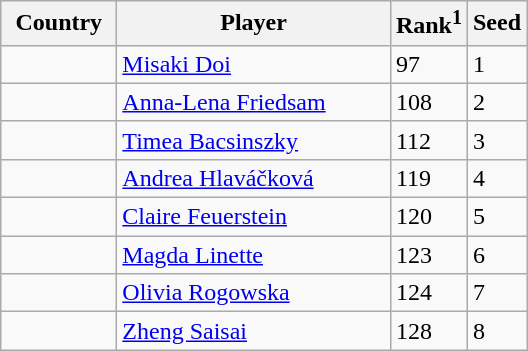<table class="sortable wikitable">
<tr>
<th width="70">Country</th>
<th width="175">Player</th>
<th>Rank<sup>1</sup></th>
<th>Seed</th>
</tr>
<tr>
<td></td>
<td><a href='#'>Misaki Doi</a></td>
<td>97</td>
<td>1</td>
</tr>
<tr>
<td></td>
<td><a href='#'>Anna-Lena Friedsam</a></td>
<td>108</td>
<td>2</td>
</tr>
<tr>
<td></td>
<td><a href='#'>Timea Bacsinszky</a></td>
<td>112</td>
<td>3</td>
</tr>
<tr>
<td></td>
<td><a href='#'>Andrea Hlaváčková</a></td>
<td>119</td>
<td>4</td>
</tr>
<tr>
<td></td>
<td><a href='#'>Claire Feuerstein</a></td>
<td>120</td>
<td>5</td>
</tr>
<tr>
<td></td>
<td><a href='#'>Magda Linette</a></td>
<td>123</td>
<td>6</td>
</tr>
<tr>
<td></td>
<td><a href='#'>Olivia Rogowska</a></td>
<td>124</td>
<td>7</td>
</tr>
<tr>
<td></td>
<td><a href='#'>Zheng Saisai</a></td>
<td>128</td>
<td>8</td>
</tr>
</table>
